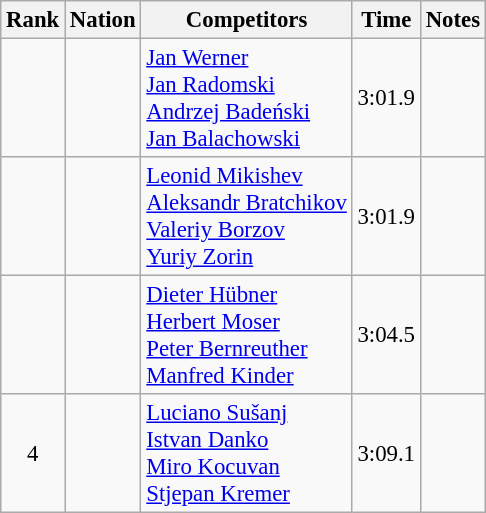<table class="wikitable sortable" style="text-align:center; font-size:95%">
<tr>
<th>Rank</th>
<th>Nation</th>
<th>Competitors</th>
<th>Time</th>
<th>Notes</th>
</tr>
<tr>
<td></td>
<td align=left></td>
<td align=left><a href='#'>Jan Werner</a><br><a href='#'>Jan Radomski</a><br><a href='#'>Andrzej Badeński</a><br><a href='#'>Jan Balachowski</a></td>
<td>3:01.9</td>
<td></td>
</tr>
<tr>
<td></td>
<td align=left></td>
<td align=left><a href='#'>Leonid Mikishev</a><br><a href='#'>Aleksandr Bratchikov</a><br><a href='#'>Valeriy Borzov</a><br><a href='#'>Yuriy Zorin</a></td>
<td>3:01.9</td>
<td></td>
</tr>
<tr>
<td></td>
<td align=left></td>
<td align=left><a href='#'>Dieter Hübner</a><br><a href='#'>Herbert Moser</a><br><a href='#'>Peter Bernreuther</a><br><a href='#'>Manfred Kinder</a></td>
<td>3:04.5</td>
<td></td>
</tr>
<tr>
<td>4</td>
<td align=left></td>
<td align=left><a href='#'>Luciano Sušanj</a><br><a href='#'>Istvan Danko</a><br><a href='#'>Miro Kocuvan</a><br><a href='#'>Stjepan Kremer</a></td>
<td>3:09.1</td>
<td></td>
</tr>
</table>
